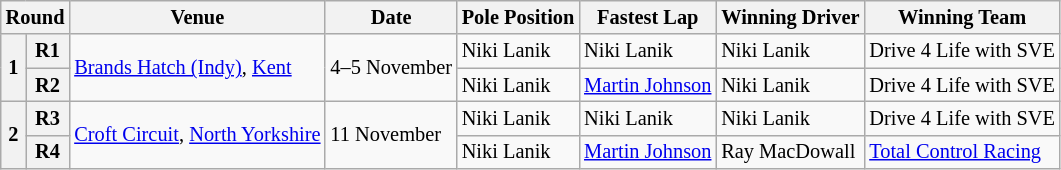<table class="wikitable" style="font-size: 85%">
<tr>
<th colspan=2>Round</th>
<th>Venue</th>
<th>Date</th>
<th>Pole Position</th>
<th>Fastest Lap</th>
<th>Winning Driver</th>
<th>Winning Team</th>
</tr>
<tr>
<th rowspan=2>1</th>
<th>R1</th>
<td rowspan=2><a href='#'>Brands Hatch (Indy)</a>, <a href='#'>Kent</a></td>
<td rowspan=2>4–5 November</td>
<td> Niki Lanik</td>
<td> Niki Lanik</td>
<td> Niki Lanik</td>
<td>Drive 4 Life with SVE</td>
</tr>
<tr>
<th>R2</th>
<td> Niki Lanik</td>
<td> <a href='#'>Martin Johnson</a></td>
<td> Niki Lanik</td>
<td>Drive 4 Life with SVE</td>
</tr>
<tr>
<th rowspan=2>2</th>
<th>R3</th>
<td rowspan=2><a href='#'>Croft Circuit</a>, <a href='#'>North Yorkshire</a></td>
<td rowspan=2>11 November</td>
<td> Niki Lanik</td>
<td> Niki Lanik</td>
<td> Niki Lanik</td>
<td>Drive 4 Life with SVE</td>
</tr>
<tr>
<th>R4</th>
<td> Niki Lanik</td>
<td> <a href='#'>Martin Johnson</a></td>
<td> Ray MacDowall</td>
<td><a href='#'>Total Control Racing</a></td>
</tr>
</table>
